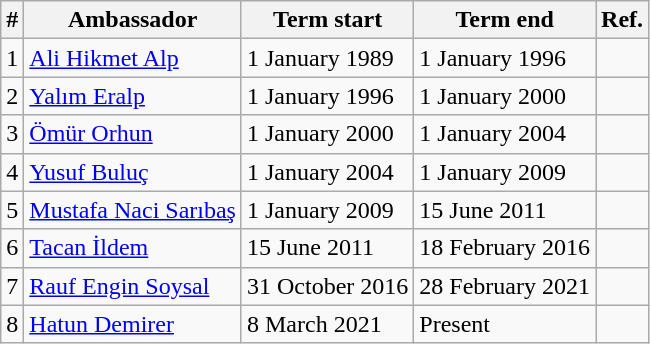<table class="wikitable">
<tr>
<th>#</th>
<th>Ambassador</th>
<th>Term start</th>
<th>Term end</th>
<th>Ref.</th>
</tr>
<tr>
<td>1</td>
<td><a href='#'>Ali Hikmet Alp</a></td>
<td>1 January 1989</td>
<td>1 January 1996</td>
<td></td>
</tr>
<tr>
<td>2</td>
<td><a href='#'>Yalım Eralp</a></td>
<td>1 January 1996</td>
<td>1 January 2000</td>
<td></td>
</tr>
<tr>
<td>3</td>
<td><a href='#'>Ömür Orhun</a></td>
<td>1 January 2000</td>
<td>1 January 2004</td>
<td></td>
</tr>
<tr>
<td>4</td>
<td><a href='#'>Yusuf Buluç</a></td>
<td>1 January 2004</td>
<td>1 January 2009</td>
<td></td>
</tr>
<tr>
<td>5</td>
<td><a href='#'>Mustafa Naci Sarıbaş</a></td>
<td>1 January 2009</td>
<td>15 June 2011</td>
<td></td>
</tr>
<tr>
<td>6</td>
<td><a href='#'>Tacan İldem</a></td>
<td>15 June 2011</td>
<td>18 February 2016</td>
<td></td>
</tr>
<tr>
<td>7</td>
<td><a href='#'>Rauf Engin Soysal</a></td>
<td>31 October 2016</td>
<td>28 February 2021</td>
<td></td>
</tr>
<tr>
<td>8</td>
<td><a href='#'>Hatun Demirer</a></td>
<td>8 March 2021</td>
<td>Present</td>
<td></td>
</tr>
</table>
